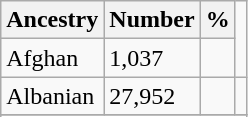<table class="wikitable sortable" font-size:75%">
<tr>
<th>Ancestry</th>
<th>Number</th>
<th>%</th>
</tr>
<tr>
<td>Afghan</td>
<td>1,037</td>
<td></td>
</tr>
<tr>
<td>Albanian</td>
<td>27,952</td>
<td></td>
<td></td>
</tr>
<tr>
</tr>
<tr class="sortbottom">
</tr>
<tr>
</tr>
</table>
